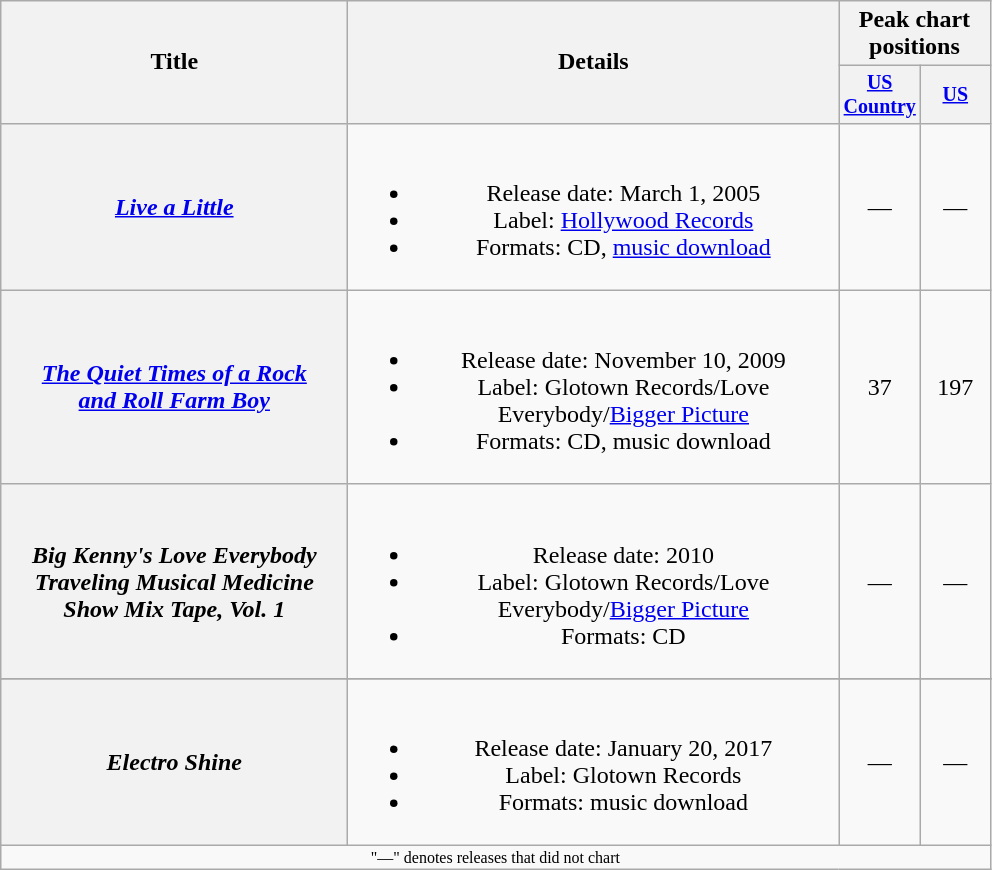<table class="wikitable plainrowheaders" style="text-align:center;">
<tr>
<th rowspan="2" style="width:14em;">Title</th>
<th rowspan="2" style="width:20em;">Details</th>
<th colspan="2">Peak chart<br>positions</th>
</tr>
<tr style="font-size:smaller;">
<th style="width:40px;"><a href='#'>US Country</a><br></th>
<th style="width:40px;"><a href='#'>US</a><br></th>
</tr>
<tr>
<th scope="row"><em><a href='#'>Live a Little</a></em></th>
<td><br><ul><li>Release date: March 1, 2005</li><li>Label: <a href='#'>Hollywood Records</a></li><li>Formats: CD, <a href='#'>music download</a></li></ul></td>
<td>—</td>
<td>—</td>
</tr>
<tr>
<th scope="row"><em><a href='#'>The Quiet Times of a Rock<br>and Roll Farm Boy</a></em></th>
<td><br><ul><li>Release date: November 10, 2009</li><li>Label: Glotown Records/Love Everybody/<a href='#'>Bigger Picture</a></li><li>Formats: CD, music download</li></ul></td>
<td>37</td>
<td>197</td>
</tr>
<tr>
<th scope="row"><em>Big Kenny's Love Everybody Traveling Musical Medicine Show Mix Tape, Vol. 1</em></th>
<td><br><ul><li>Release date: 2010</li><li>Label: Glotown Records/Love Everybody/<a href='#'>Bigger Picture</a></li><li>Formats: CD</li></ul></td>
<td>—</td>
<td>—</td>
</tr>
<tr>
</tr>
<tr>
<th scope="row"><em>Electro Shine</em></th>
<td><br><ul><li>Release date: January 20, 2017</li><li>Label: Glotown Records</li><li>Formats: music download</li></ul></td>
<td>—</td>
<td>—</td>
</tr>
<tr>
<td colspan="10" style="font-size:8pt">"—" denotes releases that did not chart</td>
</tr>
</table>
